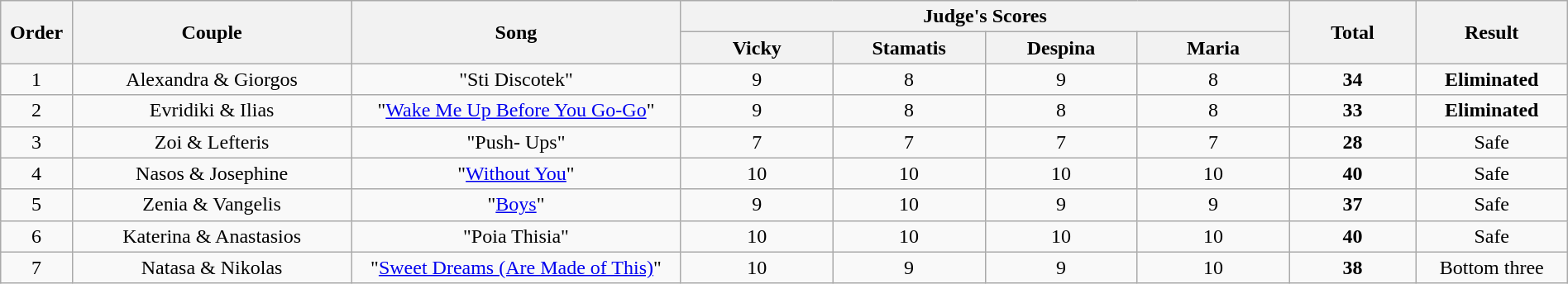<table class="wikitable sortable center" style="text-align:center; width:100%;">
<tr>
<th rowspan="2" style="width:01%;">Order</th>
<th rowspan="2" style="width:11%;">Couple</th>
<th rowspan="2" style="width:13%;">Song</th>
<th colspan="4" style="width:24%;">Judge's Scores</th>
<th rowspan="2" style="width:05%;">Total</th>
<th rowspan="2" style="width:05%;">Result</th>
</tr>
<tr>
<th style="width:06%;">Vicky</th>
<th style="width:06%;">Stamatis</th>
<th style="width:06%;">Despina</th>
<th style="width:06%;">Maria</th>
</tr>
<tr>
<td>1</td>
<td>Alexandra & Giorgos</td>
<td>"Sti Discotek"</td>
<td>9</td>
<td>8</td>
<td>9</td>
<td>8</td>
<td><strong>34</strong></td>
<td><strong>Eliminated</strong></td>
</tr>
<tr>
<td>2</td>
<td>Evridiki & Ilias</td>
<td>"<a href='#'>Wake Me Up Before You Go-Go</a>"</td>
<td>9</td>
<td>8</td>
<td>8</td>
<td>8</td>
<td><strong>33</strong></td>
<td><strong>Eliminated</strong></td>
</tr>
<tr>
<td>3</td>
<td>Zoi & Lefteris</td>
<td>"Push- Ups"</td>
<td>7</td>
<td>7</td>
<td>7</td>
<td>7</td>
<td><strong>28</strong></td>
<td>Safe</td>
</tr>
<tr>
<td>4</td>
<td>Nasos & Josephine</td>
<td>"<a href='#'>Without You</a>"</td>
<td>10</td>
<td>10</td>
<td>10</td>
<td>10</td>
<td><strong>40</strong></td>
<td>Safe</td>
</tr>
<tr>
<td>5</td>
<td>Zenia & Vangelis</td>
<td>"<a href='#'>Boys</a>"</td>
<td>9</td>
<td>10</td>
<td>9</td>
<td>9</td>
<td><strong>37</strong></td>
<td>Safe</td>
</tr>
<tr>
<td>6</td>
<td>Katerina & Anastasios</td>
<td>"Poia Thisia"</td>
<td>10</td>
<td>10</td>
<td>10</td>
<td>10</td>
<td><strong>40</strong></td>
<td>Safe</td>
</tr>
<tr>
<td>7</td>
<td>Natasa & Nikolas</td>
<td>"<a href='#'>Sweet Dreams (Are Made of This)</a>"</td>
<td>10</td>
<td>9</td>
<td>9</td>
<td>10</td>
<td><strong>38</strong></td>
<td>Bottom three</td>
</tr>
</table>
